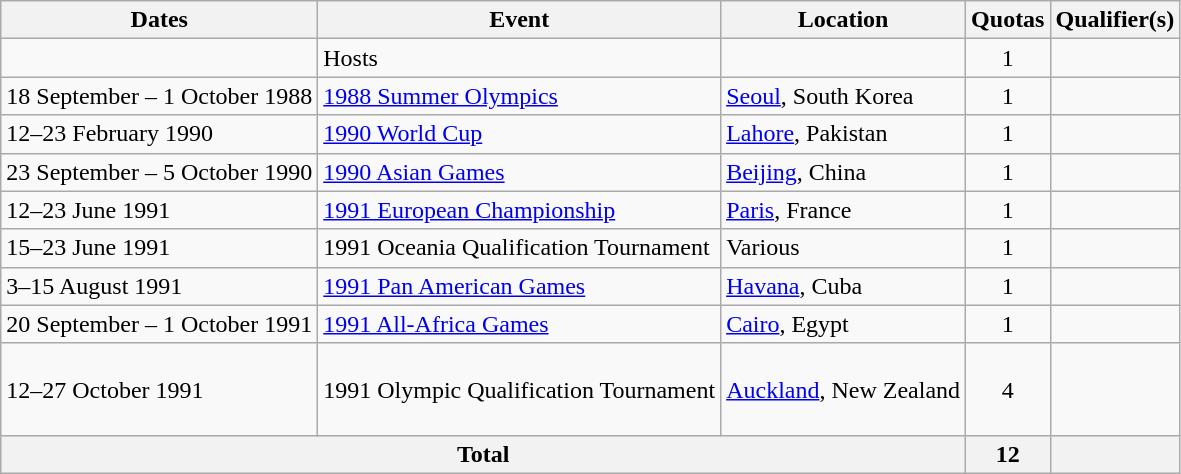<table class="wikitable">
<tr>
<th>Dates</th>
<th>Event</th>
<th>Location</th>
<th>Quotas</th>
<th>Qualifier(s)</th>
</tr>
<tr>
<td></td>
<td>Hosts</td>
<td></td>
<td align=center>1</td>
<td></td>
</tr>
<tr>
<td>18 September – 1 October 1988</td>
<td><a href='#'>1988 Summer Olympics</a></td>
<td><a href='#'>Seoul</a>, South Korea</td>
<td align=center>1</td>
<td></td>
</tr>
<tr>
<td>12–23 February 1990</td>
<td><a href='#'>1990 World Cup</a></td>
<td><a href='#'>Lahore</a>, Pakistan</td>
<td align=center>1</td>
<td></td>
</tr>
<tr>
<td>23 September – 5 October 1990</td>
<td><a href='#'>1990 Asian Games</a></td>
<td><a href='#'>Beijing</a>, China</td>
<td align=center>1</td>
<td></td>
</tr>
<tr>
<td>12–23 June 1991</td>
<td><a href='#'>1991 European Championship</a></td>
<td><a href='#'>Paris</a>, France</td>
<td align=center>1</td>
<td></td>
</tr>
<tr>
<td>15–23 June 1991</td>
<td>1991 Oceania Qualification Tournament</td>
<td>Various</td>
<td align=center>1</td>
<td></td>
</tr>
<tr>
<td>3–15 August 1991</td>
<td><a href='#'>1991 Pan American Games</a></td>
<td><a href='#'>Havana</a>, Cuba</td>
<td align=center>1</td>
<td></td>
</tr>
<tr>
<td>20 September – 1 October 1991</td>
<td><a href='#'>1991 All-Africa Games</a></td>
<td><a href='#'>Cairo</a>, Egypt</td>
<td align=center>1</td>
<td></td>
</tr>
<tr>
<td>12–27 October 1991</td>
<td>1991 Olympic Qualification Tournament</td>
<td><a href='#'>Auckland</a>, New Zealand</td>
<td align=center>4</td>
<td><br><br><br></td>
</tr>
<tr>
<th colspan=3>Total</th>
<th>12</th>
<th></th>
</tr>
</table>
